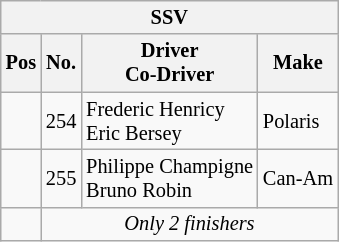<table class="wikitable" style="font-size:85%;">
<tr>
<th colspan="4">SSV</th>
</tr>
<tr>
<th>Pos</th>
<th>No.</th>
<th>Driver<br>Co-Driver</th>
<th>Make</th>
</tr>
<tr>
<td align="center"></td>
<td>254</td>
<td><strong></strong> Frederic Henricy<br><strong></strong> Eric Bersey</td>
<td>Polaris</td>
</tr>
<tr>
<td align="center"></td>
<td>255</td>
<td><strong></strong> Philippe Champigne<br><strong></strong> Bruno Robin</td>
<td>Can-Am</td>
</tr>
<tr>
<td align="center"></td>
<td colspan="3" align="center"><em>Only 2 finishers</em></td>
</tr>
</table>
